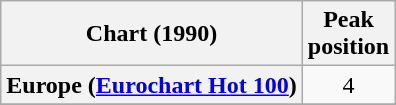<table class="wikitable sortable plainrowheaders" style="text-align:center">
<tr>
<th>Chart (1990)</th>
<th>Peak<br>position</th>
</tr>
<tr>
<th scope="row">Europe (<a href='#'>Eurochart Hot 100</a>)</th>
<td>4</td>
</tr>
<tr>
</tr>
<tr>
</tr>
<tr>
</tr>
</table>
